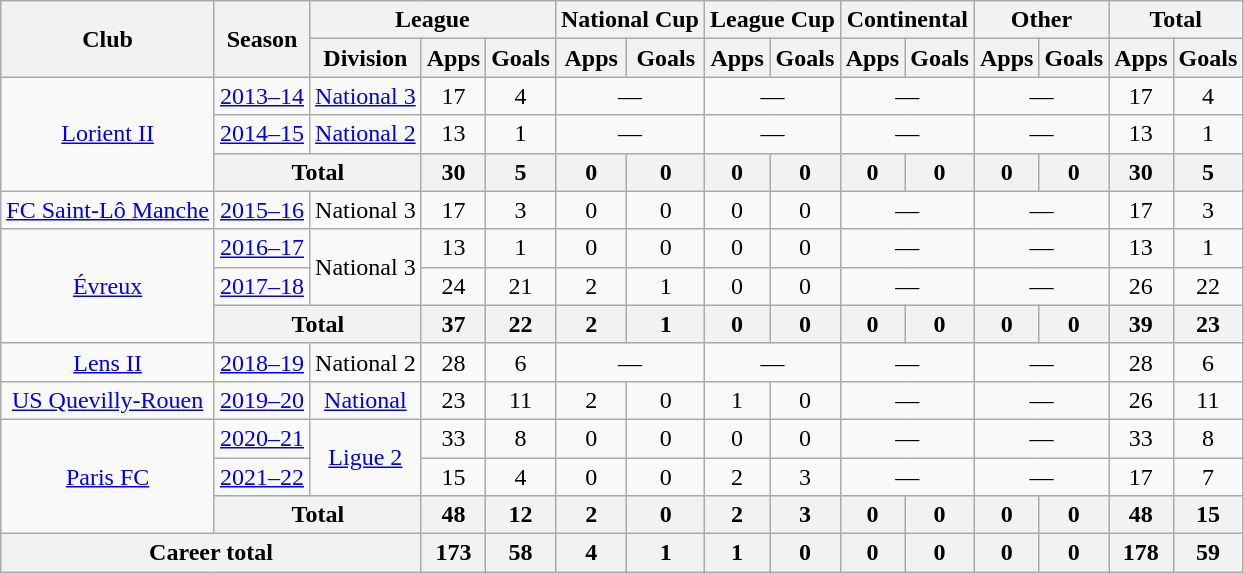<table class="wikitable" style="text-align:center">
<tr>
<th rowspan="2">Club</th>
<th rowspan="2">Season</th>
<th colspan="3">League</th>
<th colspan="2">National Cup</th>
<th colspan="2">League Cup</th>
<th colspan="2">Continental</th>
<th colspan="2">Other</th>
<th colspan="2">Total</th>
</tr>
<tr>
<th>Division</th>
<th>Apps</th>
<th>Goals</th>
<th>Apps</th>
<th>Goals</th>
<th>Apps</th>
<th>Goals</th>
<th>Apps</th>
<th>Goals</th>
<th>Apps</th>
<th>Goals</th>
<th>Apps</th>
<th>Goals</th>
</tr>
<tr>
<td rowspan="3"><a href='#'>Lorient II</a></td>
<td><a href='#'>2013–14</a></td>
<td><a href='#'>National 3</a></td>
<td>17</td>
<td>4</td>
<td colspan="2">—</td>
<td colspan="2">—</td>
<td colspan="2">—</td>
<td colspan="2">—</td>
<td>17</td>
<td>4</td>
</tr>
<tr>
<td><a href='#'>2014–15</a></td>
<td><a href='#'>National 2</a></td>
<td>13</td>
<td>1</td>
<td colspan="2">—</td>
<td colspan="2">—</td>
<td colspan="2">—</td>
<td colspan="2">—</td>
<td>13</td>
<td>1</td>
</tr>
<tr>
<th colspan="2">Total</th>
<th>30</th>
<th>5</th>
<th>0</th>
<th>0</th>
<th>0</th>
<th>0</th>
<th>0</th>
<th>0</th>
<th>0</th>
<th>0</th>
<th>30</th>
<th>5</th>
</tr>
<tr>
<td><a href='#'>FC Saint-Lô Manche</a></td>
<td><a href='#'>2015–16</a></td>
<td>National 3</td>
<td>17</td>
<td>3</td>
<td>0</td>
<td>0</td>
<td>0</td>
<td>0</td>
<td colspan="2">—</td>
<td colspan="2">—</td>
<td>17</td>
<td>3</td>
</tr>
<tr>
<td rowspan="3"><a href='#'>Évreux</a></td>
<td><a href='#'>2016–17</a></td>
<td rowspan="2">National 3</td>
<td>13</td>
<td>1</td>
<td>0</td>
<td>0</td>
<td>0</td>
<td>0</td>
<td colspan="2">—</td>
<td colspan="2">—</td>
<td>13</td>
<td>1</td>
</tr>
<tr>
<td><a href='#'>2017–18</a></td>
<td>24</td>
<td>21</td>
<td>2</td>
<td>1</td>
<td>0</td>
<td>0</td>
<td colspan="2">—</td>
<td colspan="2">—</td>
<td>26</td>
<td>22</td>
</tr>
<tr>
<th colspan="2">Total</th>
<th>37</th>
<th>22</th>
<th>2</th>
<th>1</th>
<th>0</th>
<th>0</th>
<th>0</th>
<th>0</th>
<th>0</th>
<th>0</th>
<th>39</th>
<th>23</th>
</tr>
<tr>
<td><a href='#'>Lens II</a></td>
<td><a href='#'>2018–19</a></td>
<td>National 2</td>
<td>28</td>
<td>6</td>
<td colspan="2">—</td>
<td colspan="2">—</td>
<td colspan="2">—</td>
<td colspan="2">—</td>
<td>28</td>
<td>6</td>
</tr>
<tr>
<td><a href='#'>US Quevilly-Rouen</a></td>
<td><a href='#'>2019–20</a></td>
<td><a href='#'>National</a></td>
<td>23</td>
<td>11</td>
<td>2</td>
<td>0</td>
<td>1</td>
<td>0</td>
<td colspan="2">—</td>
<td colspan="2">—</td>
<td>26</td>
<td>11</td>
</tr>
<tr>
<td rowspan="3"><a href='#'>Paris FC</a></td>
<td><a href='#'>2020–21</a></td>
<td rowspan="2"><a href='#'>Ligue 2</a></td>
<td>33</td>
<td>8</td>
<td>0</td>
<td>0</td>
<td>0</td>
<td>0</td>
<td colspan="2">—</td>
<td colspan="2">—</td>
<td>33</td>
<td>8</td>
</tr>
<tr>
<td><a href='#'>2021–22</a></td>
<td>15</td>
<td>4</td>
<td>0</td>
<td>0</td>
<td>2</td>
<td>3</td>
<td colspan="2">—</td>
<td colspan="2">—</td>
<td>17</td>
<td>7</td>
</tr>
<tr>
<th colspan="2">Total</th>
<th>48</th>
<th>12</th>
<th>2</th>
<th>0</th>
<th>2</th>
<th>3</th>
<th>0</th>
<th>0</th>
<th>0</th>
<th>0</th>
<th>48</th>
<th>15</th>
</tr>
<tr>
<th colspan="3">Career total</th>
<th>173</th>
<th>58</th>
<th>4</th>
<th>1</th>
<th>1</th>
<th>0</th>
<th>0</th>
<th>0</th>
<th>0</th>
<th>0</th>
<th>178</th>
<th>59</th>
</tr>
</table>
